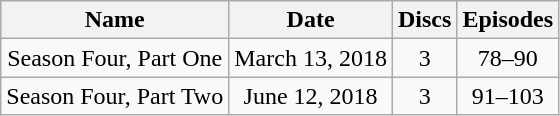<table class="wikitable" style="text-align:center;">
<tr>
<th>Name</th>
<th>Date</th>
<th>Discs</th>
<th>Episodes</th>
</tr>
<tr>
<td>Season Four, Part One</td>
<td>March 13, 2018</td>
<td>3</td>
<td>78–90</td>
</tr>
<tr>
<td>Season Four, Part Two</td>
<td>June 12, 2018</td>
<td>3</td>
<td>91–103</td>
</tr>
</table>
